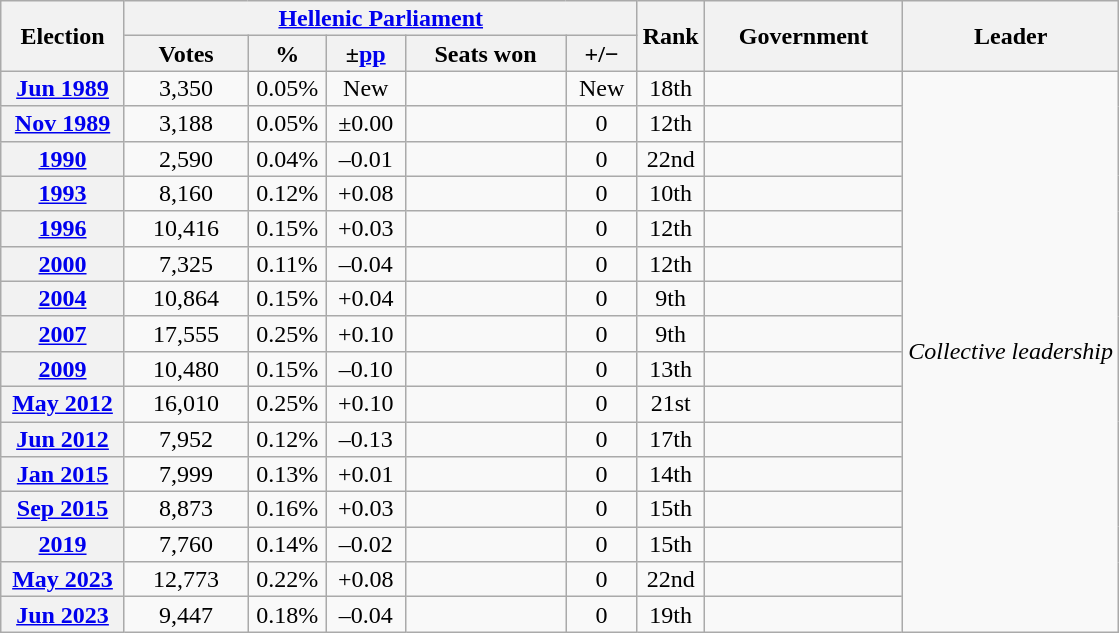<table class="wikitable" style="text-align:center; line-height:16px;">
<tr>
<th rowspan="2" style="width:75px;">Election</th>
<th colspan="5"><a href='#'>Hellenic Parliament</a></th>
<th rowspan="2" style="width:30px;">Rank</th>
<th rowspan="2" style="width:125px;">Government</th>
<th rowspan="2">Leader</th>
</tr>
<tr>
<th style="width:75px;">Votes</th>
<th style="width:45px;">%</th>
<th style="width:45px;">±<a href='#'>pp</a></th>
<th style="width:100px;">Seats won</th>
<th style="width:40px;">+/−</th>
</tr>
<tr>
<th><a href='#'>Jun 1989</a></th>
<td>3,350</td>
<td>0.05%</td>
<td>New</td>
<td></td>
<td>New</td>
<td>18th</td>
<td></td>
<td rowspan=16><em>Collective leadership</em></td>
</tr>
<tr>
<th><a href='#'>Nov 1989</a></th>
<td>3,188</td>
<td>0.05%</td>
<td>±0.00</td>
<td></td>
<td> 0</td>
<td>12th</td>
<td></td>
</tr>
<tr>
<th><a href='#'>1990</a></th>
<td>2,590</td>
<td>0.04%</td>
<td>–0.01</td>
<td></td>
<td> 0</td>
<td>22nd</td>
<td></td>
</tr>
<tr>
<th><a href='#'>1993</a></th>
<td>8,160</td>
<td>0.12%</td>
<td>+0.08</td>
<td></td>
<td> 0</td>
<td>10th</td>
<td></td>
</tr>
<tr>
<th><a href='#'>1996</a></th>
<td>10,416</td>
<td>0.15%</td>
<td>+0.03</td>
<td></td>
<td> 0</td>
<td>12th</td>
<td></td>
</tr>
<tr>
<th><a href='#'>2000</a></th>
<td>7,325</td>
<td>0.11%</td>
<td>–0.04</td>
<td></td>
<td> 0</td>
<td>12th</td>
<td></td>
</tr>
<tr>
<th><a href='#'>2004</a></th>
<td>10,864</td>
<td>0.15%</td>
<td>+0.04</td>
<td></td>
<td> 0</td>
<td>9th</td>
<td></td>
</tr>
<tr>
<th><a href='#'>2007</a></th>
<td>17,555</td>
<td>0.25%</td>
<td>+0.10</td>
<td></td>
<td> 0</td>
<td>9th</td>
<td></td>
</tr>
<tr>
<th><a href='#'>2009</a></th>
<td>10,480</td>
<td>0.15%</td>
<td>–0.10</td>
<td></td>
<td> 0</td>
<td>13th</td>
<td></td>
</tr>
<tr>
<th><a href='#'>May 2012</a></th>
<td>16,010</td>
<td>0.25%</td>
<td>+0.10</td>
<td></td>
<td> 0</td>
<td>21st</td>
<td></td>
</tr>
<tr>
<th><a href='#'>Jun 2012</a></th>
<td>7,952</td>
<td>0.12%</td>
<td>–0.13</td>
<td></td>
<td> 0</td>
<td>17th</td>
<td></td>
</tr>
<tr>
<th><a href='#'>Jan 2015</a></th>
<td>7,999</td>
<td>0.13%</td>
<td>+0.01</td>
<td></td>
<td> 0</td>
<td>14th</td>
<td></td>
</tr>
<tr>
<th><a href='#'>Sep 2015</a></th>
<td>8,873</td>
<td>0.16%</td>
<td>+0.03</td>
<td></td>
<td> 0</td>
<td>15th</td>
<td></td>
</tr>
<tr>
<th><a href='#'>2019</a></th>
<td>7,760</td>
<td>0.14%</td>
<td>–0.02</td>
<td></td>
<td> 0</td>
<td>15th</td>
<td></td>
</tr>
<tr>
<th><a href='#'>May 2023</a></th>
<td>12,773</td>
<td>0.22%</td>
<td>+0.08</td>
<td></td>
<td> 0</td>
<td>22nd</td>
<td></td>
</tr>
<tr>
<th><a href='#'>Jun 2023</a></th>
<td>9,447</td>
<td>0.18%</td>
<td>–0.04</td>
<td></td>
<td> 0</td>
<td>19th</td>
<td></td>
</tr>
</table>
